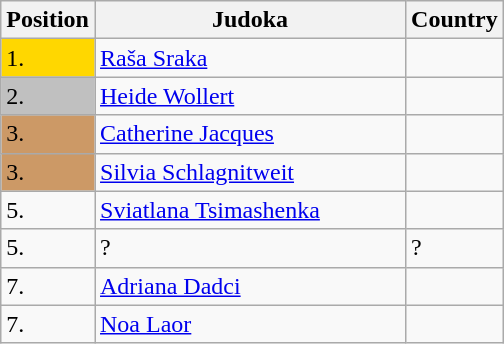<table class=wikitable>
<tr>
<th width=10>Position</th>
<th width=200>Judoka</th>
<th width=10>Country</th>
</tr>
<tr>
<td bgcolor=gold>1.</td>
<td><a href='#'>Raša Sraka</a></td>
<td></td>
</tr>
<tr>
<td bgcolor="silver">2.</td>
<td><a href='#'>Heide Wollert</a></td>
<td></td>
</tr>
<tr>
<td bgcolor="CC9966">3.</td>
<td><a href='#'>Catherine Jacques</a></td>
<td></td>
</tr>
<tr>
<td bgcolor="CC9966">3.</td>
<td><a href='#'>Silvia Schlagnitweit</a></td>
<td></td>
</tr>
<tr>
<td>5.</td>
<td><a href='#'>Sviatlana Tsimashenka</a></td>
<td></td>
</tr>
<tr>
<td>5.</td>
<td>?</td>
<td>?</td>
</tr>
<tr>
<td>7.</td>
<td><a href='#'>Adriana Dadci</a></td>
<td></td>
</tr>
<tr>
<td>7.</td>
<td><a href='#'>Noa Laor</a></td>
<td></td>
</tr>
</table>
